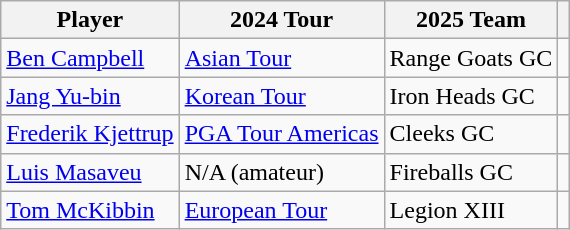<table class="wikitable">
<tr>
<th>Player</th>
<th>2024 Tour</th>
<th>2025 Team</th>
<th></th>
</tr>
<tr>
<td> <a href='#'>Ben Campbell</a></td>
<td><a href='#'>Asian Tour</a></td>
<td>Range Goats GC</td>
<td></td>
</tr>
<tr>
<td> <a href='#'>Jang Yu-bin</a></td>
<td><a href='#'>Korean Tour</a></td>
<td>Iron Heads GC</td>
<td></td>
</tr>
<tr>
<td> <a href='#'>Frederik Kjettrup</a></td>
<td><a href='#'>PGA Tour Americas</a></td>
<td>Cleeks GC</td>
<td></td>
</tr>
<tr>
<td> <a href='#'>Luis Masaveu</a></td>
<td>N/A (amateur)</td>
<td>Fireballs GC</td>
<td></td>
</tr>
<tr>
<td> <a href='#'>Tom McKibbin</a></td>
<td><a href='#'>European Tour</a></td>
<td>Legion XIII</td>
<td></td>
</tr>
</table>
